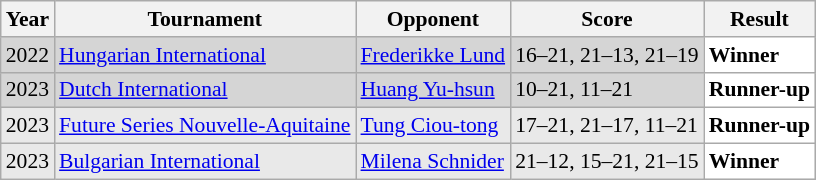<table class="sortable wikitable" style="font-size: 90%;">
<tr>
<th>Year</th>
<th>Tournament</th>
<th>Opponent</th>
<th>Score</th>
<th>Result</th>
</tr>
<tr style="background:#D5D5D5">
<td align="center">2022</td>
<td align="left"><a href='#'>Hungarian International</a></td>
<td align="left"> <a href='#'>Frederikke Lund</a></td>
<td align="left">16–21, 21–13, 21–19</td>
<td style="text-align:left; background:white"> <strong>Winner</strong></td>
</tr>
<tr style="background:#D5D5D5">
<td align="center">2023</td>
<td align="left"><a href='#'>Dutch International</a></td>
<td align="left"> <a href='#'>Huang Yu-hsun</a></td>
<td align="left">10–21, 11–21</td>
<td style="text-align:left; background:white"> <strong>Runner-up</strong></td>
</tr>
<tr style="background:#E9E9E9">
<td align="center">2023</td>
<td align="left"><a href='#'>Future Series Nouvelle-Aquitaine</a></td>
<td align="left"> <a href='#'>Tung Ciou-tong</a></td>
<td align="left">17–21, 21–17, 11–21</td>
<td style="text-align:left; background:white"> <strong>Runner-up</strong></td>
</tr>
<tr style="background:#E9E9E9">
<td align="center">2023</td>
<td align="left"><a href='#'>Bulgarian International</a></td>
<td align="left"> <a href='#'>Milena Schnider</a></td>
<td align="left">21–12, 15–21, 21–15</td>
<td style="text-align:left; background:white"> <strong>Winner</strong></td>
</tr>
</table>
